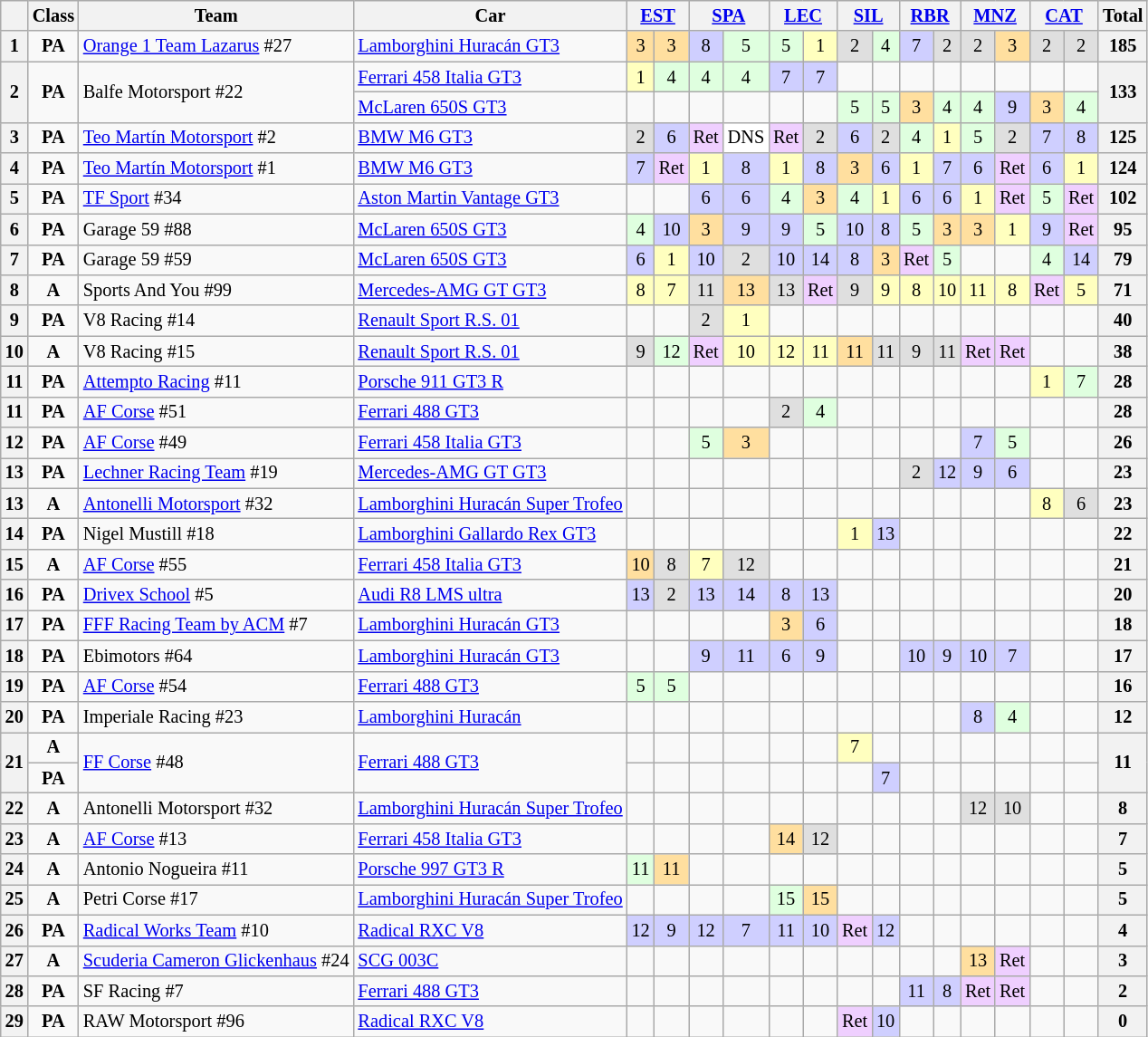<table class="wikitable" style="font-size: 85%; text-align:center;">
<tr>
<th></th>
<th>Class</th>
<th>Team</th>
<th>Car</th>
<th colspan=2><a href='#'>EST</a><br></th>
<th colspan=2><a href='#'>SPA</a><br></th>
<th colspan=2><a href='#'>LEC</a><br></th>
<th colspan=2><a href='#'>SIL</a><br></th>
<th colspan=2><a href='#'>RBR</a><br></th>
<th colspan=2><a href='#'>MNZ</a><br></th>
<th colspan=2><a href='#'>CAT</a><br></th>
<th>Total</th>
</tr>
<tr>
<th>1</th>
<td><strong><span>PA</span></strong></td>
<td align=left> <a href='#'>Orange 1 Team Lazarus</a>  #27</td>
<td align=left><a href='#'>Lamborghini Huracán GT3</a></td>
<td style="background:#ffdf9f;">3</td>
<td style="background:#ffdf9f;">3</td>
<td style="background:#cfcfff;">8</td>
<td style="background:#dfffdf;">5</td>
<td style="background:#dfffdf;">5</td>
<td style="background:#ffffbf;">1</td>
<td style="background:#dfdfdf;">2</td>
<td style="background:#dfffdf;">4</td>
<td style="background:#cfcfff;">7</td>
<td style="background:#dfdfdf;">2</td>
<td style="background:#dfdfdf;">2</td>
<td style="background:#ffdf9f;">3</td>
<td style="background:#dfdfdf;">2</td>
<td style="background:#dfdfdf;">2</td>
<th>185</th>
</tr>
<tr>
<th rowspan=2>2</th>
<td rowspan=2><strong><span>PA</span></strong></td>
<td align=left rowspan=2> Balfe Motorsport #22</td>
<td align=left><a href='#'>Ferrari 458 Italia GT3</a></td>
<td style="background:#ffffbf;">1</td>
<td style="background:#dfffdf;">4</td>
<td style="background:#dfffdf;">4</td>
<td style="background:#dfffdf;">4</td>
<td style="background:#cfcfff;">7</td>
<td style="background:#cfcfff;">7</td>
<td></td>
<td></td>
<td></td>
<td></td>
<td></td>
<td></td>
<td></td>
<td></td>
<th rowspan=2>133</th>
</tr>
<tr>
<td align=left><a href='#'>McLaren 650S GT3</a></td>
<td></td>
<td></td>
<td></td>
<td></td>
<td></td>
<td></td>
<td style="background:#dfffdf;">5</td>
<td style="background:#dfffdf;">5</td>
<td style="background:#ffdf9f;">3</td>
<td style="background:#dfffdf;">4</td>
<td style="background:#dfffdf;">4</td>
<td style="background:#cfcfff;">9</td>
<td style="background:#ffdf9f;">3</td>
<td style="background:#dfffdf;">4</td>
</tr>
<tr>
<th>3</th>
<td><strong><span>PA</span></strong></td>
<td align=left> <a href='#'>Teo Martín Motorsport</a> #2</td>
<td align=left><a href='#'>BMW M6 GT3</a></td>
<td style="background:#dfdfdf;">2</td>
<td style="background:#cfcfff;">6</td>
<td style="background:#efcfff;">Ret</td>
<td style="background:#ffffff;">DNS</td>
<td style="background:#efcfff;">Ret</td>
<td style="background:#dfdfdf;">2</td>
<td style="background:#cfcfff;">6</td>
<td style="background:#dfdfdf;">2</td>
<td style="background:#dfffdf;">4</td>
<td style="background:#ffffbf;">1</td>
<td style="background:#dfffdf;">5</td>
<td style="background:#dfdfdf;">2</td>
<td style="background:#cfcfff;">7</td>
<td style="background:#cfcfff;">8</td>
<th>125</th>
</tr>
<tr>
<th>4</th>
<td><strong><span>PA</span></strong></td>
<td align=left> <a href='#'>Teo Martín Motorsport</a> #1</td>
<td align=left><a href='#'>BMW M6 GT3</a></td>
<td style="background:#cfcfff;">7</td>
<td style="background:#efcfff;">Ret</td>
<td style="background:#ffffbf;">1</td>
<td style="background:#cfcfff;">8</td>
<td style="background:#ffffbf;">1</td>
<td style="background:#cfcfff;">8</td>
<td style="background:#ffdf9f;">3</td>
<td style="background:#cfcfff;">6</td>
<td style="background:#ffffbf;">1</td>
<td style="background:#cfcfff;">7</td>
<td style="background:#cfcfff;">6</td>
<td style="background:#efcfff;">Ret</td>
<td style="background:#cfcfff;">6</td>
<td style="background:#ffffbf;">1</td>
<th>124</th>
</tr>
<tr>
<th>5</th>
<td><strong><span>PA</span></strong></td>
<td align=left> <a href='#'>TF Sport</a> #34</td>
<td align=left><a href='#'>Aston Martin Vantage GT3</a></td>
<td></td>
<td></td>
<td style="background:#cfcfff;">6</td>
<td style="background:#cfcfff;">6</td>
<td style="background:#dfffdf;">4</td>
<td style="background:#ffdf9f;">3</td>
<td style="background:#dfffdf;">4</td>
<td style="background:#ffffbf;">1</td>
<td style="background:#cfcfff;">6</td>
<td style="background:#cfcfff;">6</td>
<td style="background:#ffffbf;">1</td>
<td style="background:#efcfff;">Ret</td>
<td style="background:#dfffdf;">5</td>
<td style="background:#efcfff;">Ret</td>
<th>102</th>
</tr>
<tr>
<th>6</th>
<td><strong><span>PA</span></strong></td>
<td align=left> Garage 59 #88</td>
<td align=left><a href='#'>McLaren 650S GT3</a></td>
<td style="background:#dfffdf;">4</td>
<td style="background:#cfcfff;">10</td>
<td style="background:#ffdf9f;">3</td>
<td style="background:#cfcfff;">9</td>
<td style="background:#cfcfff;">9</td>
<td style="background:#dfffdf;">5</td>
<td style="background:#cfcfff;">10</td>
<td style="background:#cfcfff;">8</td>
<td style="background:#dfffdf;">5</td>
<td style="background:#ffdf9f;">3</td>
<td style="background:#ffdf9f;">3</td>
<td style="background:#ffffbf;">1</td>
<td style="background:#cfcfff;">9</td>
<td style="background:#efcfff;">Ret</td>
<th>95</th>
</tr>
<tr>
<th>7</th>
<td><strong><span>PA</span></strong></td>
<td align=left> Garage 59 #59</td>
<td align=left><a href='#'>McLaren 650S GT3</a></td>
<td style="background:#cfcfff;">6</td>
<td style="background:#ffffbf;">1</td>
<td style="background:#cfcfff;">10</td>
<td style="background:#dfdfdf;">2</td>
<td style="background:#cfcfff;">10</td>
<td style="background:#cfcfff;">14</td>
<td style="background:#cfcfff;">8</td>
<td style="background:#ffdf9f;">3</td>
<td style="background:#efcfff;">Ret</td>
<td style="background:#dfffdf;">5</td>
<td></td>
<td></td>
<td style="background:#dfffdf;">4</td>
<td style="background:#cfcfff;">14</td>
<th>79</th>
</tr>
<tr>
<th>8</th>
<td><strong><span>A</span></strong></td>
<td align=left> Sports And You #99</td>
<td align=left><a href='#'>Mercedes-AMG GT GT3</a></td>
<td style="background:#ffffbf;">8</td>
<td style="background:#ffffbf;">7</td>
<td style="background:#dfdfdf;">11</td>
<td style="background:#ffdf9f;">13</td>
<td style="background:#dfdfdf;">13</td>
<td style="background:#efcfff;">Ret</td>
<td style="background:#dfdfdf;">9</td>
<td style="background:#ffffbf;">9</td>
<td style="background:#ffffbf;">8</td>
<td style="background:#ffffbf;">10</td>
<td style="background:#ffffbf;">11</td>
<td style="background:#ffffbf;">8</td>
<td style="background:#efcfff;">Ret</td>
<td style="background:#ffffbf;">5</td>
<th>71</th>
</tr>
<tr>
<th>9</th>
<td><strong><span>PA</span></strong></td>
<td align=left> V8 Racing #14</td>
<td align=left><a href='#'>Renault Sport R.S. 01</a></td>
<td></td>
<td></td>
<td style="background:#dfdfdf;">2</td>
<td style="background:#ffffbf;">1</td>
<td></td>
<td></td>
<td></td>
<td></td>
<td></td>
<td></td>
<td></td>
<td></td>
<td></td>
<td></td>
<th>40</th>
</tr>
<tr>
<th>10</th>
<td><strong><span>A</span></strong></td>
<td align=left> V8 Racing #15</td>
<td align=left><a href='#'>Renault Sport R.S. 01</a></td>
<td style="background:#dfdfdf;">9</td>
<td style="background:#dfffdf;">12</td>
<td style="background:#efcfff;">Ret</td>
<td style="background:#ffffbf;">10</td>
<td style="background:#ffffbf;">12</td>
<td style="background:#ffffbf;">11</td>
<td style="background:#ffdf9f;">11</td>
<td style="background:#dfdfdf;">11</td>
<td style="background:#dfdfdf;">9</td>
<td style="background:#dfdfdf;">11</td>
<td style="background:#efcfff;">Ret</td>
<td style="background:#efcfff;">Ret</td>
<td></td>
<td></td>
<th>38</th>
</tr>
<tr>
<th>11</th>
<td><strong><span>PA</span></strong></td>
<td align=left> <a href='#'>Attempto Racing</a>  #11</td>
<td align=left><a href='#'>Porsche 911 GT3 R</a></td>
<td></td>
<td></td>
<td></td>
<td></td>
<td></td>
<td></td>
<td></td>
<td></td>
<td></td>
<td></td>
<td></td>
<td></td>
<td style="background:#ffffbf;">1</td>
<td style="background:#dfffdf;">7</td>
<th>28</th>
</tr>
<tr>
<th>11</th>
<td><strong><span>PA</span></strong></td>
<td align=left> <a href='#'>AF Corse</a> #51</td>
<td align=left><a href='#'>Ferrari 488 GT3</a></td>
<td></td>
<td></td>
<td></td>
<td></td>
<td style="background:#dfdfdf;">2</td>
<td style="background:#dfffdf;">4</td>
<td></td>
<td></td>
<td></td>
<td></td>
<td></td>
<td></td>
<td></td>
<td></td>
<th>28</th>
</tr>
<tr>
<th>12</th>
<td><strong><span>PA</span></strong></td>
<td align=left> <a href='#'>AF Corse</a> #49</td>
<td align=left><a href='#'>Ferrari 458 Italia GT3</a></td>
<td></td>
<td></td>
<td style="background:#dfffdf;">5</td>
<td style="background:#ffdf9f;">3</td>
<td></td>
<td></td>
<td></td>
<td></td>
<td></td>
<td></td>
<td style="background:#cfcfff;">7</td>
<td style="background:#dfffdf;">5</td>
<td></td>
<td></td>
<th>26</th>
</tr>
<tr>
<th>13</th>
<td><strong><span>PA</span></strong></td>
<td align=left> <a href='#'>Lechner Racing Team</a> #19</td>
<td align=left><a href='#'>Mercedes-AMG GT GT3</a></td>
<td></td>
<td></td>
<td></td>
<td></td>
<td></td>
<td></td>
<td></td>
<td></td>
<td style="background:#dfdfdf;">2</td>
<td style="background:#cfcfff;">12</td>
<td style="background:#cfcfff;">9</td>
<td style="background:#cfcfff;">6</td>
<td></td>
<td></td>
<th>23</th>
</tr>
<tr>
<th>13</th>
<td><strong><span>A</span></strong></td>
<td align=left> <a href='#'>Antonelli Motorsport</a> #32</td>
<td align=left><a href='#'>Lamborghini Huracán Super Trofeo</a></td>
<td></td>
<td></td>
<td></td>
<td></td>
<td></td>
<td></td>
<td></td>
<td></td>
<td></td>
<td></td>
<td></td>
<td></td>
<td style="background:#ffffbf;">8</td>
<td style="background:#dfdfdf;">6</td>
<th>23</th>
</tr>
<tr>
<th>14</th>
<td><strong><span>PA</span></strong></td>
<td align=left> Nigel Mustill #18</td>
<td align=left><a href='#'>Lamborghini Gallardo Rex GT3</a></td>
<td></td>
<td></td>
<td></td>
<td></td>
<td></td>
<td></td>
<td style="background:#ffffbf;">1</td>
<td style="background:#cfcfff;">13</td>
<td></td>
<td></td>
<td></td>
<td></td>
<td></td>
<td></td>
<th>22</th>
</tr>
<tr>
<th>15</th>
<td><strong><span>A</span></strong></td>
<td align=left> <a href='#'>AF Corse</a> #55</td>
<td align=left><a href='#'>Ferrari 458 Italia GT3</a></td>
<td style="background:#ffdf9f;">10</td>
<td style="background:#dfdfdf;">8</td>
<td style="background:#ffffbf;">7</td>
<td style="background:#dfdfdf;">12</td>
<td></td>
<td></td>
<td></td>
<td></td>
<td></td>
<td></td>
<td></td>
<td></td>
<td></td>
<td></td>
<th>21</th>
</tr>
<tr>
<th>16</th>
<td><strong><span>PA</span></strong></td>
<td align=left> <a href='#'>Drivex School</a> #5</td>
<td align=left><a href='#'>Audi R8 LMS ultra</a></td>
<td style="background:#cfcfff;">13</td>
<td style="background:#dfdfdf;">2</td>
<td style="background:#cfcfff;">13</td>
<td style="background:#cfcfff;">14</td>
<td style="background:#cfcfff;">8</td>
<td style="background:#cfcfff;">13</td>
<td></td>
<td></td>
<td></td>
<td></td>
<td></td>
<td></td>
<td></td>
<td></td>
<th>20</th>
</tr>
<tr>
<th>17</th>
<td><strong><span>PA</span></strong></td>
<td align=left> <a href='#'>FFF Racing Team by ACM</a>  #7</td>
<td align=left><a href='#'>Lamborghini Huracán GT3</a></td>
<td></td>
<td></td>
<td></td>
<td></td>
<td style="background:#ffdf9f;">3</td>
<td style="background:#cfcfff;">6</td>
<td></td>
<td></td>
<td></td>
<td></td>
<td></td>
<td></td>
<td></td>
<td></td>
<th>18</th>
</tr>
<tr>
<th>18</th>
<td><strong><span>PA</span></strong></td>
<td align=left> Ebimotors  #64</td>
<td align=left><a href='#'>Lamborghini Huracán GT3</a></td>
<td></td>
<td></td>
<td style="background:#cfcfff;">9</td>
<td style="background:#cfcfff;">11</td>
<td style="background:#cfcfff;">6</td>
<td style="background:#cfcfff;">9</td>
<td></td>
<td></td>
<td style="background:#cfcfff;">10</td>
<td style="background:#cfcfff;">9</td>
<td style="background:#cfcfff;">10</td>
<td style="background:#cfcfff;">7</td>
<td></td>
<td></td>
<th>17</th>
</tr>
<tr>
<th>19</th>
<td><strong><span>PA</span></strong></td>
<td align=left> <a href='#'>AF Corse</a> #54</td>
<td align=left><a href='#'>Ferrari 488 GT3</a></td>
<td style="background:#dfffdf;">5</td>
<td style="background:#dfffdf;">5</td>
<td></td>
<td></td>
<td></td>
<td></td>
<td></td>
<td></td>
<td></td>
<td></td>
<td></td>
<td></td>
<td></td>
<td></td>
<th>16</th>
</tr>
<tr>
<th>20</th>
<td><strong><span>PA</span></strong></td>
<td align=left> Imperiale Racing  #23</td>
<td align=left><a href='#'>Lamborghini Huracán</a></td>
<td></td>
<td></td>
<td></td>
<td></td>
<td></td>
<td></td>
<td></td>
<td></td>
<td></td>
<td></td>
<td style="background:#cfcfff;">8</td>
<td style="background:#dfffdf;">4</td>
<td></td>
<td></td>
<th>12</th>
</tr>
<tr>
<th rowspan=2>21</th>
<td><strong><span>A</span></strong></td>
<td rowspan=2 align=left> <a href='#'>FF Corse</a> #48</td>
<td rowspan=2 align=left><a href='#'>Ferrari 488 GT3</a></td>
<td></td>
<td></td>
<td></td>
<td></td>
<td></td>
<td></td>
<td style="background:#ffffbf;">7</td>
<td></td>
<td></td>
<td></td>
<td></td>
<td></td>
<td></td>
<td></td>
<th rowspan=2>11</th>
</tr>
<tr>
<td><strong><span>PA</span></strong></td>
<td></td>
<td></td>
<td></td>
<td></td>
<td></td>
<td></td>
<td></td>
<td style="background:#cfcfff;">7</td>
<td></td>
<td></td>
<td></td>
<td></td>
<td></td>
<td></td>
</tr>
<tr>
<th>22</th>
<td><strong><span>A</span></strong></td>
<td align=left> Antonelli Motorsport  #32</td>
<td align=left><a href='#'>Lamborghini Huracán Super Trofeo</a></td>
<td></td>
<td></td>
<td></td>
<td></td>
<td></td>
<td></td>
<td></td>
<td></td>
<td></td>
<td></td>
<td style="background:#dfdfdf;">12</td>
<td style="background:#dfdfdf;">10</td>
<td></td>
<td></td>
<th>8</th>
</tr>
<tr>
<th>23</th>
<td><strong><span>A</span></strong></td>
<td align=left> <a href='#'>AF Corse</a> #13</td>
<td align=left><a href='#'>Ferrari 458 Italia GT3</a></td>
<td></td>
<td></td>
<td></td>
<td></td>
<td style="background:#ffdf9f;">14</td>
<td style="background:#dfdfdf;">12</td>
<td></td>
<td></td>
<td></td>
<td></td>
<td></td>
<td></td>
<td></td>
<td></td>
<th>7</th>
</tr>
<tr>
<th>24</th>
<td><strong><span>A</span></strong></td>
<td align=left> Antonio Nogueira #11</td>
<td align=left><a href='#'>Porsche 997 GT3 R</a></td>
<td style="background:#dfffdf;">11</td>
<td style="background:#ffdf9f;">11</td>
<td></td>
<td></td>
<td></td>
<td></td>
<td></td>
<td></td>
<td></td>
<td></td>
<td></td>
<td></td>
<td></td>
<td></td>
<th>5</th>
</tr>
<tr>
<th>25</th>
<td><strong><span>A</span></strong></td>
<td align=left> Petri Corse  #17</td>
<td align=left><a href='#'>Lamborghini Huracán Super Trofeo</a></td>
<td></td>
<td></td>
<td></td>
<td></td>
<td style="background:#dfffdf;">15</td>
<td style="background:#ffdf9f;">15</td>
<td></td>
<td></td>
<td></td>
<td></td>
<td></td>
<td></td>
<td></td>
<td></td>
<th>5</th>
</tr>
<tr>
<th>26</th>
<td><strong><span>PA</span></strong></td>
<td align=left> <a href='#'>Radical Works Team</a> #10</td>
<td align=left><a href='#'>Radical RXC V8</a></td>
<td style="background:#cfcfff;">12</td>
<td style="background:#cfcfff;">9</td>
<td style="background:#cfcfff;">12</td>
<td style="background:#cfcfff;">7</td>
<td style="background:#cfcfff;">11</td>
<td style="background:#cfcfff;">10</td>
<td style="background:#efcfff;">Ret</td>
<td style="background:#cfcfff;">12</td>
<td></td>
<td></td>
<td></td>
<td></td>
<td></td>
<td></td>
<th>4</th>
</tr>
<tr>
<th>27</th>
<td><strong><span>A</span></strong></td>
<td align=left> <a href='#'>Scuderia Cameron Glickenhaus</a>  #24</td>
<td align=left><a href='#'>SCG 003C</a></td>
<td></td>
<td></td>
<td></td>
<td></td>
<td></td>
<td></td>
<td></td>
<td></td>
<td></td>
<td></td>
<td style="background:#ffdf9f;">13</td>
<td style="background:#efcfff;">Ret</td>
<td></td>
<td></td>
<th>3</th>
</tr>
<tr>
<th>28</th>
<td><strong><span>PA</span></strong></td>
<td align=left> SF Racing #7</td>
<td align=left><a href='#'>Ferrari 488 GT3</a></td>
<td></td>
<td></td>
<td></td>
<td></td>
<td></td>
<td></td>
<td></td>
<td></td>
<td style="background:#cfcfff;">11</td>
<td style="background:#cfcfff;">8</td>
<td style="background:#efcfff;">Ret</td>
<td style="background:#efcfff;">Ret</td>
<td></td>
<td></td>
<th>2</th>
</tr>
<tr>
<th>29</th>
<td><strong><span>PA</span></strong></td>
<td align=left> RAW Motorsport #96</td>
<td align=left><a href='#'>Radical RXC V8</a></td>
<td></td>
<td></td>
<td></td>
<td></td>
<td></td>
<td></td>
<td style="background:#efcfff;">Ret</td>
<td style="background:#cfcfff;">10</td>
<td></td>
<td></td>
<td></td>
<td></td>
<td></td>
<td></td>
<th>0</th>
</tr>
</table>
